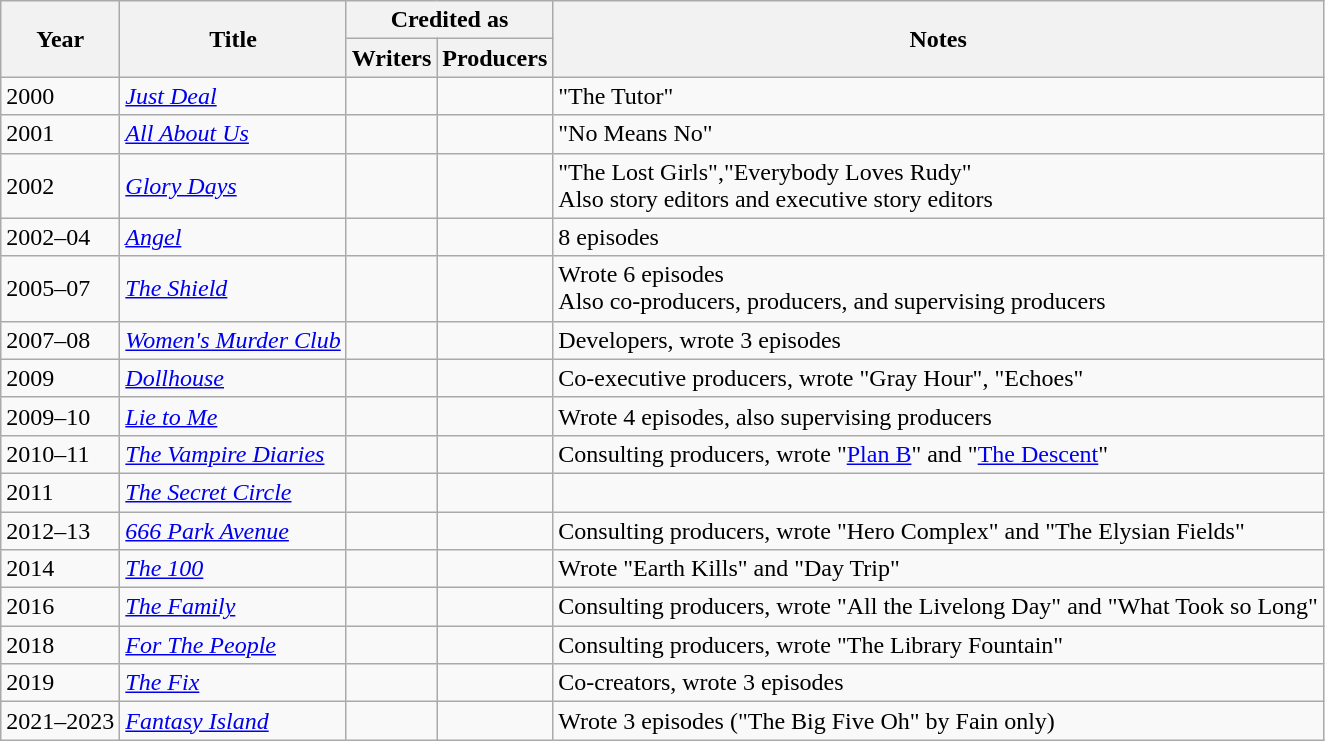<table class="wikitable">
<tr>
<th rowspan="2">Year</th>
<th rowspan="2">Title</th>
<th colspan="2">Credited as</th>
<th rowspan="2">Notes</th>
</tr>
<tr>
<th>Writers</th>
<th>Producers</th>
</tr>
<tr>
<td>2000</td>
<td><em><a href='#'>Just Deal</a></em></td>
<td></td>
<td></td>
<td>"The Tutor"</td>
</tr>
<tr>
<td>2001</td>
<td><em><a href='#'>All About Us</a></em></td>
<td></td>
<td></td>
<td>"No Means No"</td>
</tr>
<tr>
<td>2002</td>
<td><em><a href='#'>Glory Days</a></em></td>
<td></td>
<td></td>
<td>"The Lost Girls","Everybody Loves Rudy"<br>Also story editors and executive story editors</td>
</tr>
<tr>
<td>2002–04</td>
<td><em><a href='#'>Angel</a></em></td>
<td></td>
<td></td>
<td>8 episodes</td>
</tr>
<tr>
<td>2005–07</td>
<td><em><a href='#'>The Shield</a></em></td>
<td></td>
<td></td>
<td>Wrote 6 episodes<br>Also co-producers, producers, and supervising producers</td>
</tr>
<tr>
<td>2007–08</td>
<td><em><a href='#'>Women's Murder Club</a></em></td>
<td></td>
<td></td>
<td>Developers, wrote 3 episodes</td>
</tr>
<tr>
<td>2009</td>
<td><em><a href='#'>Dollhouse</a></em></td>
<td></td>
<td></td>
<td>Co-executive producers, wrote "Gray Hour", "Echoes"</td>
</tr>
<tr>
<td>2009–10</td>
<td><em><a href='#'>Lie to Me</a></em></td>
<td></td>
<td></td>
<td>Wrote 4 episodes, also supervising producers</td>
</tr>
<tr>
<td>2010–11</td>
<td><em><a href='#'>The Vampire Diaries</a></em></td>
<td></td>
<td></td>
<td>Consulting producers, wrote "<a href='#'>Plan B</a>" and "<a href='#'>The Descent</a>"</td>
</tr>
<tr>
<td>2011</td>
<td><em><a href='#'>The Secret Circle</a></em></td>
<td></td>
<td></td>
<td></td>
</tr>
<tr>
<td>2012–13</td>
<td><em><a href='#'>666 Park Avenue</a></em></td>
<td></td>
<td></td>
<td>Consulting producers, wrote "Hero Complex" and "The Elysian Fields"</td>
</tr>
<tr>
<td>2014</td>
<td><em><a href='#'>The 100</a></em></td>
<td></td>
<td></td>
<td>Wrote "Earth Kills" and "Day Trip"</td>
</tr>
<tr>
<td>2016</td>
<td><em><a href='#'>The Family</a></em></td>
<td></td>
<td></td>
<td>Consulting producers, wrote "All the Livelong Day" and "What Took so Long"</td>
</tr>
<tr>
<td>2018</td>
<td><em><a href='#'>For The People</a></em></td>
<td></td>
<td></td>
<td>Consulting producers, wrote "The Library Fountain"</td>
</tr>
<tr>
<td>2019</td>
<td><em><a href='#'>The Fix</a></em></td>
<td></td>
<td></td>
<td>Co-creators, wrote 3 episodes</td>
</tr>
<tr>
<td>2021–2023</td>
<td><em><a href='#'>Fantasy Island</a></em></td>
<td></td>
<td></td>
<td>Wrote 3 episodes ("The Big Five Oh" by Fain only)</td>
</tr>
</table>
